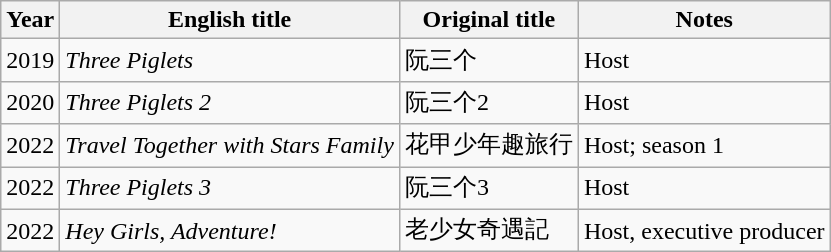<table class="wikitable sortable">
<tr>
<th>Year</th>
<th>English title</th>
<th>Original title</th>
<th class="unsortable">Notes</th>
</tr>
<tr>
<td>2019</td>
<td><em>Three Piglets</em></td>
<td>阮三个</td>
<td>Host</td>
</tr>
<tr>
<td>2020</td>
<td><em>Three Piglets 2</em></td>
<td>阮三个2</td>
<td>Host</td>
</tr>
<tr>
<td>2022</td>
<td><em>Travel Together with Stars Family</em></td>
<td>花甲少年趣旅行</td>
<td>Host; season 1</td>
</tr>
<tr>
<td>2022</td>
<td><em>Three Piglets 3</em></td>
<td>阮三个3</td>
<td>Host</td>
</tr>
<tr>
<td>2022</td>
<td><em>Hey Girls, Adventure!</em></td>
<td>老少女奇遇記</td>
<td>Host, executive producer</td>
</tr>
</table>
